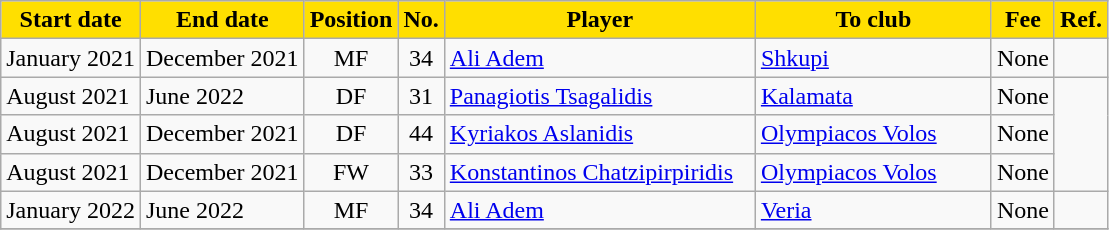<table class="wikitable sortable">
<tr>
<th style="background:#FFDF00; color:black;"><strong>Start date</strong></th>
<th style="background:#FFDF00; color:black;"><strong>End date</strong></th>
<th style="background:#FFDF00; color:black;"><strong>Position</strong></th>
<th style="background:#FFDF00; color:black;"><strong>No.</strong></th>
<th style="background:#FFDF00; color:black;"; width=200><strong>Player</strong></th>
<th style="background:#FFDF00; color:black;"; width=150><strong>To club</strong></th>
<th style="background:#FFDF00; color:black;"><strong>Fee</strong></th>
<th style="background:#FFDF00; color:black;"><strong>Ref.</strong></th>
</tr>
<tr>
<td>January 2021</td>
<td>December 2021</td>
<td style="text-align:center;">MF</td>
<td style="text-align:center;">34</td>
<td style="text-align:left;"> <a href='#'>Ali Adem</a></td>
<td style="text-align:left;"> <a href='#'>Shkupi</a></td>
<td>None</td>
<td></td>
</tr>
<tr>
<td>August 2021</td>
<td>June 2022</td>
<td style="text-align:center;">DF</td>
<td style="text-align:center;">31</td>
<td style="text-align:left;"> <a href='#'>Panagiotis Tsagalidis</a></td>
<td style="text-align:left;"> <a href='#'>Kalamata</a></td>
<td>None</td>
<td rowspan=3></td>
</tr>
<tr>
<td>August 2021</td>
<td>December 2021</td>
<td style="text-align:center;">DF</td>
<td style="text-align:center;">44</td>
<td style="text-align:left;"> <a href='#'>Kyriakos Aslanidis</a></td>
<td style="text-align:left;"> <a href='#'>Olympiacos Volos</a></td>
<td>None</td>
</tr>
<tr>
<td>August 2021</td>
<td>December 2021</td>
<td style="text-align:center;">FW</td>
<td style="text-align:center;">33</td>
<td style="text-align:left;"> <a href='#'>Konstantinos Chatzipirpiridis</a></td>
<td style="text-align:left;"> <a href='#'>Olympiacos Volos</a></td>
<td>None</td>
</tr>
<tr>
<td>January 2022</td>
<td>June 2022</td>
<td style="text-align:center;">MF</td>
<td style="text-align:center;">34</td>
<td style="text-align:left;"> <a href='#'>Ali Adem</a></td>
<td style="text-align:left;"> <a href='#'>Veria</a></td>
<td>None</td>
<td></td>
</tr>
<tr>
</tr>
</table>
